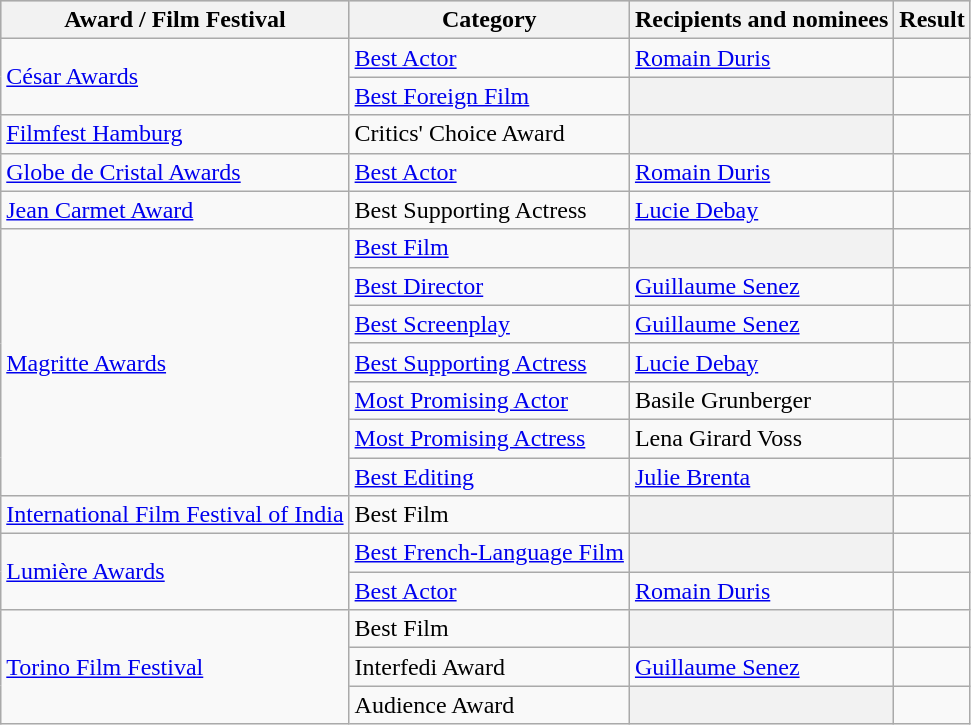<table class="wikitable plainrowheaders sortable">
<tr style="background:#ccc; text-align:center;">
<th scope="col">Award / Film Festival</th>
<th scope="col">Category</th>
<th scope="col">Recipients and nominees</th>
<th scope="col">Result</th>
</tr>
<tr>
<td rowspan=2><a href='#'>César Awards</a></td>
<td><a href='#'>Best Actor</a></td>
<td><a href='#'>Romain Duris</a></td>
<td></td>
</tr>
<tr>
<td><a href='#'>Best Foreign Film</a></td>
<th></th>
<td></td>
</tr>
<tr>
<td><a href='#'>Filmfest Hamburg</a></td>
<td>Critics' Choice Award</td>
<th></th>
<td></td>
</tr>
<tr>
<td><a href='#'>Globe de Cristal Awards</a></td>
<td><a href='#'>Best Actor</a></td>
<td><a href='#'>Romain Duris</a></td>
<td></td>
</tr>
<tr>
<td><a href='#'>Jean Carmet Award</a></td>
<td>Best Supporting Actress</td>
<td><a href='#'>Lucie Debay</a></td>
<td></td>
</tr>
<tr>
<td rowspan=7><a href='#'>Magritte Awards</a></td>
<td><a href='#'>Best Film</a></td>
<th></th>
<td></td>
</tr>
<tr>
<td><a href='#'>Best Director</a></td>
<td><a href='#'>Guillaume Senez</a></td>
<td></td>
</tr>
<tr>
<td><a href='#'>Best Screenplay</a></td>
<td><a href='#'>Guillaume Senez</a></td>
<td></td>
</tr>
<tr>
<td><a href='#'>Best Supporting Actress</a></td>
<td><a href='#'>Lucie Debay</a></td>
<td></td>
</tr>
<tr>
<td><a href='#'>Most Promising Actor</a></td>
<td>Basile Grunberger</td>
<td></td>
</tr>
<tr>
<td><a href='#'>Most Promising Actress</a></td>
<td>Lena Girard Voss</td>
<td></td>
</tr>
<tr>
<td><a href='#'>Best Editing</a></td>
<td><a href='#'>Julie Brenta</a></td>
<td></td>
</tr>
<tr>
<td><a href='#'>International Film Festival of India</a></td>
<td>Best Film</td>
<th></th>
<td></td>
</tr>
<tr>
<td rowspan=2><a href='#'>Lumière Awards</a></td>
<td><a href='#'>Best French-Language Film</a></td>
<th></th>
<td></td>
</tr>
<tr>
<td><a href='#'>Best Actor</a></td>
<td><a href='#'>Romain Duris</a></td>
<td></td>
</tr>
<tr>
<td rowspan=3><a href='#'>Torino Film Festival</a></td>
<td>Best Film</td>
<th></th>
<td></td>
</tr>
<tr>
<td>Interfedi Award</td>
<td><a href='#'>Guillaume Senez</a></td>
<td></td>
</tr>
<tr>
<td>Audience Award</td>
<th></th>
<td></td>
</tr>
</table>
